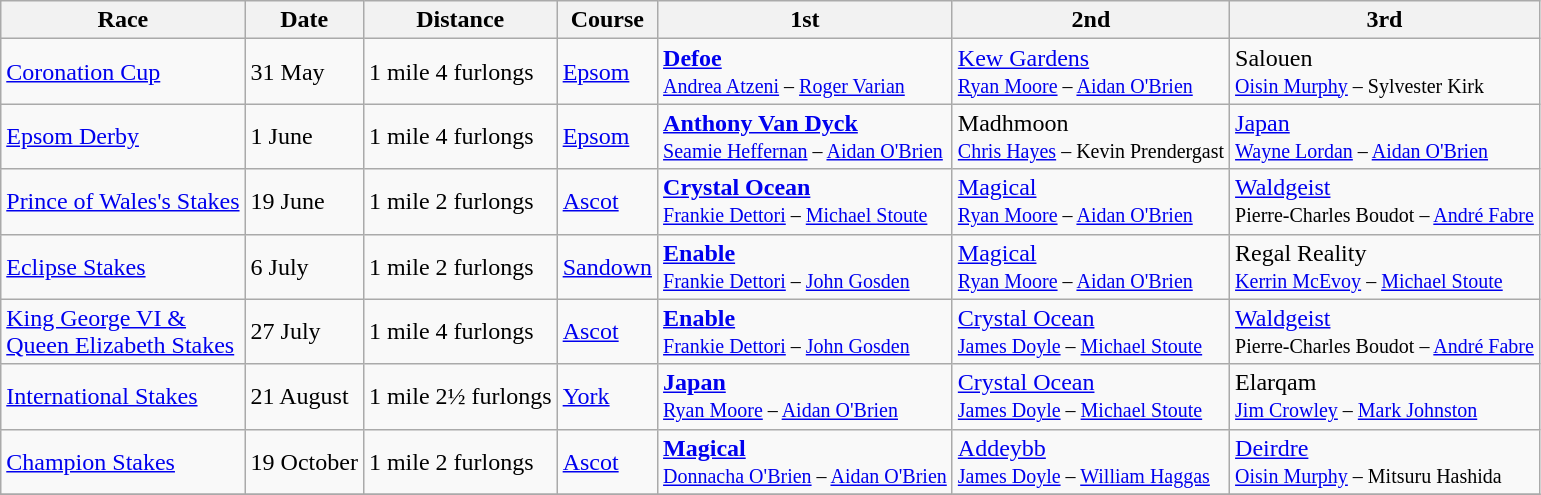<table class="wikitable sortable">
<tr>
<th>Race</th>
<th>Date</th>
<th>Distance</th>
<th>Course</th>
<th>1st</th>
<th>2nd</th>
<th>3rd</th>
</tr>
<tr>
<td><a href='#'>Coronation Cup</a></td>
<td>31 May</td>
<td>1 mile 4 furlongs</td>
<td><a href='#'>Epsom</a></td>
<td><strong><a href='#'>Defoe</a></strong><br><small><a href='#'>Andrea Atzeni</a> – <a href='#'>Roger Varian</a></small></td>
<td><a href='#'>Kew Gardens</a><br><small><a href='#'>Ryan Moore</a> – <a href='#'>Aidan O'Brien</a></small></td>
<td>Salouen<br><small><a href='#'>Oisin Murphy</a> – Sylvester Kirk</small></td>
</tr>
<tr>
<td><a href='#'>Epsom Derby</a></td>
<td>1 June</td>
<td>1 mile 4 furlongs</td>
<td><a href='#'>Epsom</a></td>
<td><strong><a href='#'>Anthony Van Dyck</a></strong><br><small><a href='#'>Seamie Heffernan</a> – <a href='#'>Aidan O'Brien</a></small></td>
<td>Madhmoon<br><small><a href='#'>Chris Hayes</a> – Kevin Prendergast</small></td>
<td><a href='#'>Japan</a><br><small><a href='#'>Wayne Lordan</a> – <a href='#'>Aidan O'Brien</a></small></td>
</tr>
<tr>
<td><a href='#'>Prince of Wales's Stakes</a></td>
<td>19 June</td>
<td>1 mile 2 furlongs</td>
<td><a href='#'>Ascot</a></td>
<td><strong><a href='#'>Crystal Ocean</a></strong><br><small><a href='#'>Frankie Dettori</a> – <a href='#'>Michael Stoute</a></small></td>
<td><a href='#'>Magical</a><br><small><a href='#'>Ryan Moore</a> – <a href='#'>Aidan O'Brien</a></small></td>
<td><a href='#'>Waldgeist</a><br><small>Pierre-Charles Boudot – <a href='#'>André Fabre</a></small></td>
</tr>
<tr>
<td><a href='#'>Eclipse Stakes</a></td>
<td>6 July</td>
<td>1 mile 2 furlongs</td>
<td><a href='#'>Sandown</a></td>
<td><strong><a href='#'>Enable</a></strong><br><small><a href='#'>Frankie Dettori</a> – <a href='#'>John Gosden</a></small></td>
<td><a href='#'>Magical</a><br><small><a href='#'>Ryan Moore</a> – <a href='#'>Aidan O'Brien</a></small></td>
<td>Regal Reality<br><small><a href='#'>Kerrin McEvoy</a> – <a href='#'>Michael Stoute</a></small></td>
</tr>
<tr>
<td><a href='#'>King George VI &<br>Queen Elizabeth Stakes</a></td>
<td>27 July</td>
<td>1 mile 4 furlongs</td>
<td><a href='#'>Ascot</a></td>
<td><strong><a href='#'>Enable</a></strong><br><small><a href='#'>Frankie Dettori</a> – <a href='#'>John Gosden</a></small></td>
<td><a href='#'>Crystal Ocean</a><br><small><a href='#'>James Doyle</a> – <a href='#'>Michael Stoute</a></small></td>
<td><a href='#'>Waldgeist</a><br><small>Pierre-Charles Boudot – <a href='#'>André Fabre</a></small></td>
</tr>
<tr>
<td><a href='#'>International Stakes</a></td>
<td>21 August</td>
<td>1 mile 2½ furlongs</td>
<td><a href='#'>York</a></td>
<td><strong><a href='#'>Japan</a></strong><br><small><a href='#'>Ryan Moore</a> – <a href='#'>Aidan O'Brien</a></small></td>
<td><a href='#'>Crystal Ocean</a><br><small><a href='#'>James Doyle</a> – <a href='#'>Michael Stoute</a></small></td>
<td>Elarqam<br><small><a href='#'>Jim Crowley</a> – <a href='#'>Mark Johnston</a></small></td>
</tr>
<tr>
<td><a href='#'>Champion Stakes</a></td>
<td>19 October</td>
<td>1 mile 2 furlongs</td>
<td><a href='#'>Ascot</a></td>
<td><strong><a href='#'>Magical</a></strong><br><small><a href='#'>Donnacha O'Brien</a> – <a href='#'>Aidan O'Brien</a></small></td>
<td><a href='#'>Addeybb</a><br><small><a href='#'>James Doyle</a> – <a href='#'>William Haggas</a></small></td>
<td><a href='#'>Deirdre</a><br><small><a href='#'>Oisin Murphy</a> – Mitsuru Hashida</small></td>
</tr>
<tr>
</tr>
</table>
